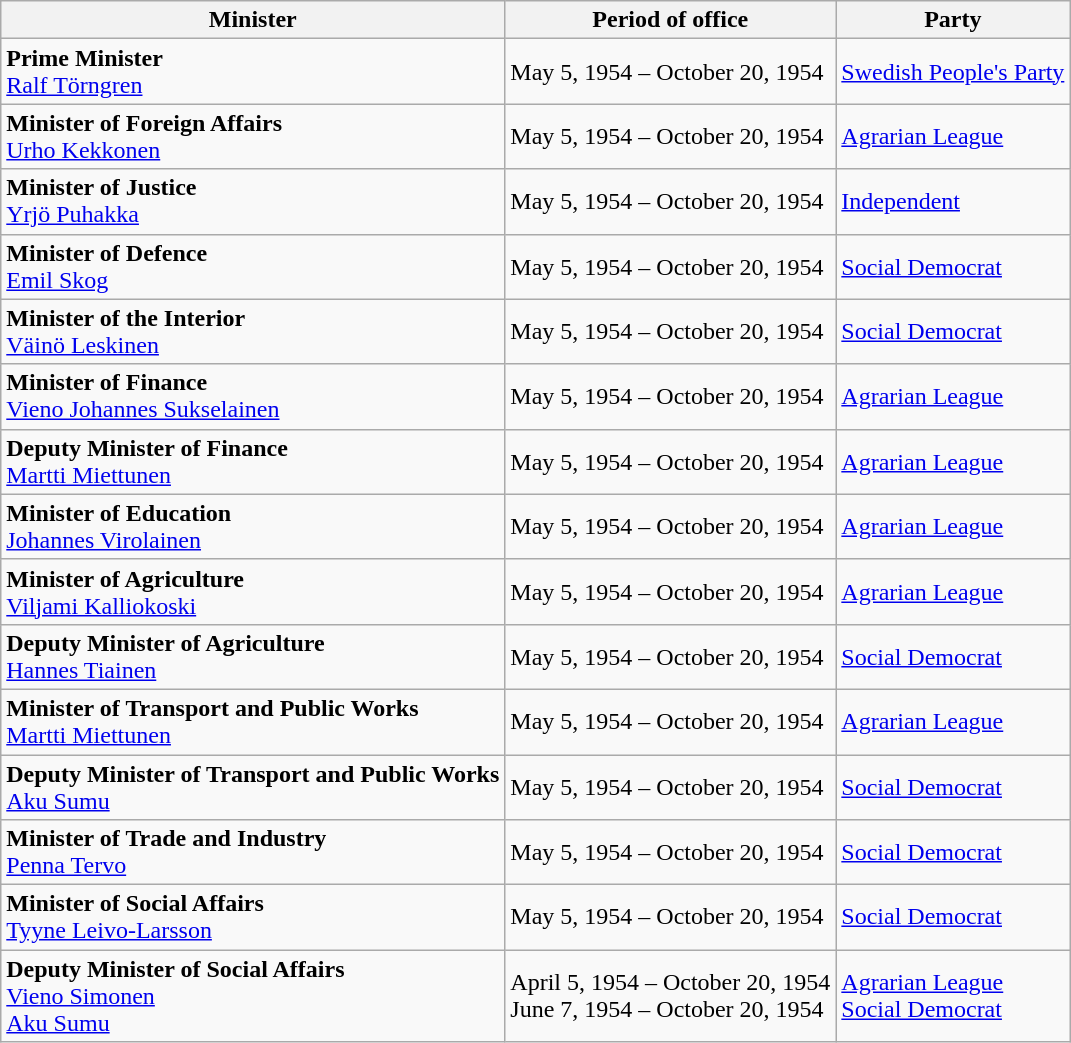<table class="wikitable">
<tr>
<th>Minister</th>
<th>Period of office</th>
<th>Party</th>
</tr>
<tr>
<td><strong>Prime Minister</strong><br><a href='#'>Ralf Törngren</a></td>
<td>May 5, 1954 – October 20, 1954</td>
<td><a href='#'>Swedish People's Party</a></td>
</tr>
<tr>
<td><strong>Minister of  Foreign Affairs </strong><br><a href='#'>Urho Kekkonen</a></td>
<td>May 5, 1954 – October 20, 1954</td>
<td><a href='#'>Agrarian League</a></td>
</tr>
<tr>
<td><strong>Minister of Justice</strong><br><a href='#'>Yrjö Puhakka</a></td>
<td>May 5, 1954 – October 20, 1954</td>
<td><a href='#'>Independent</a></td>
</tr>
<tr>
<td><strong>Minister of Defence</strong><br><a href='#'>Emil Skog</a></td>
<td>May 5, 1954 – October 20, 1954</td>
<td><a href='#'>Social Democrat</a></td>
</tr>
<tr>
<td><strong>Minister of the Interior</strong><br><a href='#'>Väinö Leskinen</a></td>
<td>May 5, 1954 – October 20, 1954</td>
<td><a href='#'>Social Democrat</a></td>
</tr>
<tr>
<td><strong>Minister of Finance</strong><br><a href='#'>Vieno Johannes Sukselainen</a></td>
<td>May 5, 1954 – October 20, 1954</td>
<td><a href='#'>Agrarian League</a></td>
</tr>
<tr>
<td><strong>Deputy Minister of Finance</strong><br><a href='#'>Martti Miettunen</a></td>
<td>May 5, 1954 – October 20, 1954</td>
<td><a href='#'>Agrarian League</a></td>
</tr>
<tr>
<td><strong>Minister of Education</strong><br><a href='#'>Johannes Virolainen</a></td>
<td>May 5, 1954 – October 20, 1954</td>
<td><a href='#'>Agrarian League</a></td>
</tr>
<tr>
<td><strong>Minister of Agriculture</strong><br><a href='#'>Viljami Kalliokoski</a></td>
<td>May 5, 1954 – October 20, 1954</td>
<td><a href='#'>Agrarian League</a></td>
</tr>
<tr>
<td><strong>Deputy Minister of Agriculture</strong><br><a href='#'>Hannes Tiainen</a></td>
<td>May 5, 1954 – October 20, 1954</td>
<td><a href='#'>Social Democrat</a></td>
</tr>
<tr>
<td><strong>Minister of Transport and Public Works</strong><br><a href='#'>Martti Miettunen</a></td>
<td>May 5, 1954 – October 20, 1954</td>
<td><a href='#'>Agrarian League</a></td>
</tr>
<tr>
<td><strong>Deputy Minister of Transport and Public Works</strong><br><a href='#'>Aku Sumu</a></td>
<td>May 5, 1954 – October 20, 1954</td>
<td><a href='#'>Social Democrat</a></td>
</tr>
<tr>
<td><strong>Minister of Trade and Industry</strong><br><a href='#'>Penna Tervo</a></td>
<td>May 5, 1954 – October 20, 1954</td>
<td><a href='#'>Social Democrat</a></td>
</tr>
<tr>
<td><strong>Minister of Social Affairs</strong><br><a href='#'>Tyyne Leivo-Larsson</a></td>
<td>May 5, 1954 – October 20, 1954</td>
<td><a href='#'>Social Democrat</a></td>
</tr>
<tr>
<td><strong>Deputy Minister of Social Affairs</strong><br><a href='#'>Vieno Simonen</a><br><a href='#'>Aku Sumu</a></td>
<td>April 5, 1954 – October 20, 1954<br>June 7, 1954 – October 20, 1954</td>
<td><a href='#'>Agrarian League</a><br><a href='#'>Social Democrat</a></td>
</tr>
</table>
